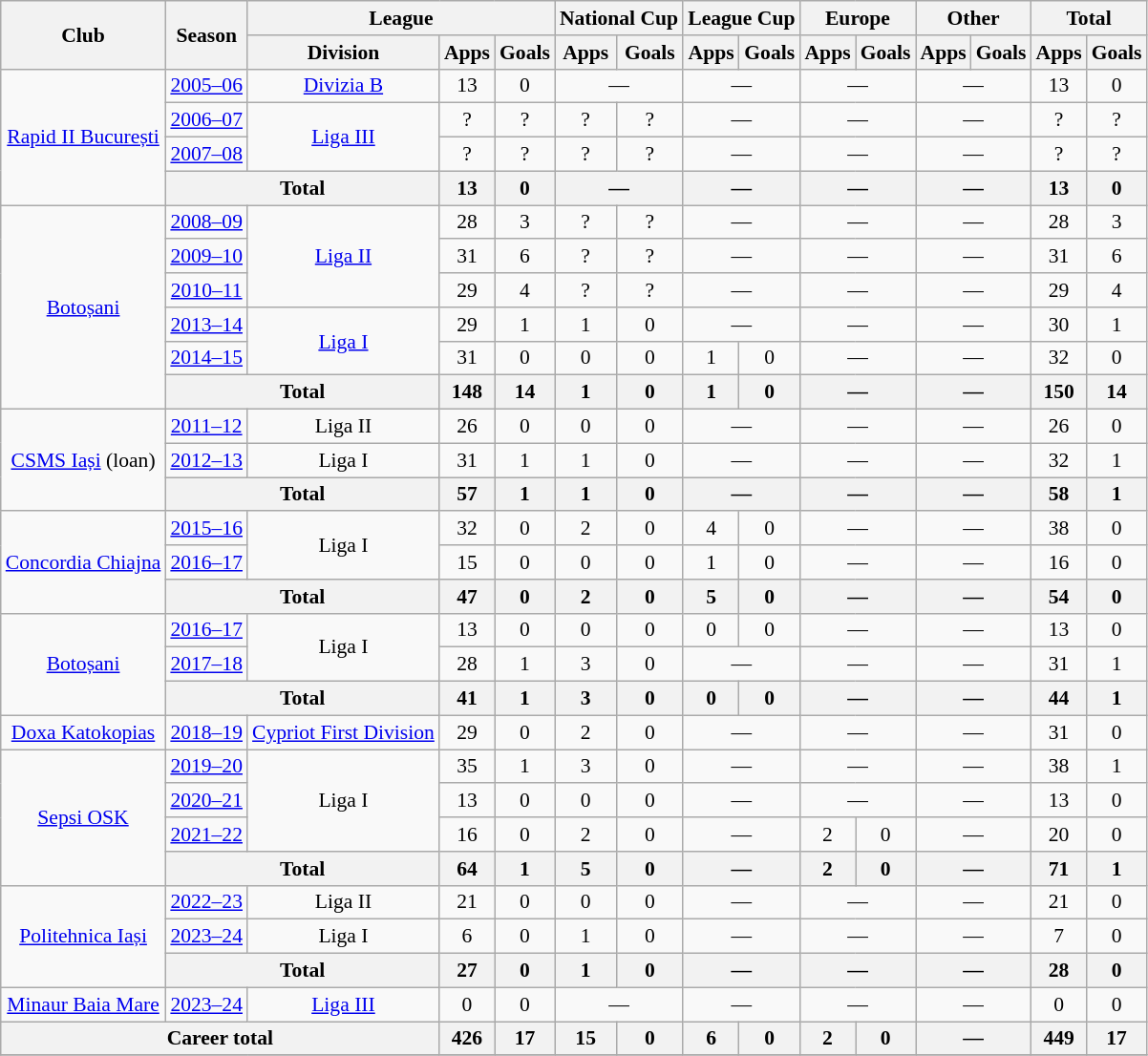<table class="wikitable" style="font-size:90%; text-align: center;">
<tr>
<th rowspan=2>Club</th>
<th rowspan=2>Season</th>
<th colspan=3>League</th>
<th colspan=2>National Cup</th>
<th colspan=2>League Cup</th>
<th colspan=2>Europe</th>
<th colspan=2>Other</th>
<th colspan=3>Total</th>
</tr>
<tr>
<th>Division</th>
<th>Apps</th>
<th>Goals</th>
<th>Apps</th>
<th>Goals</th>
<th>Apps</th>
<th>Goals</th>
<th>Apps</th>
<th>Goals</th>
<th>Apps</th>
<th>Goals</th>
<th>Apps</th>
<th>Goals</th>
</tr>
<tr>
<td rowspan="4"><a href='#'>Rapid II București</a></td>
<td><a href='#'>2005–06</a></td>
<td><a href='#'>Divizia B</a></td>
<td>13</td>
<td>0</td>
<td colspan="2">—</td>
<td colspan="2">—</td>
<td colspan="2">—</td>
<td colspan="2">—</td>
<td>13</td>
<td>0</td>
</tr>
<tr>
<td><a href='#'>2006–07</a></td>
<td rowspan="2"><a href='#'>Liga III</a></td>
<td>?</td>
<td>?</td>
<td>?</td>
<td>?</td>
<td colspan="2">—</td>
<td colspan="2">—</td>
<td colspan="2">—</td>
<td>?</td>
<td>?</td>
</tr>
<tr>
<td><a href='#'>2007–08</a></td>
<td>?</td>
<td>?</td>
<td>?</td>
<td>?</td>
<td colspan="2">—</td>
<td colspan="2">—</td>
<td colspan="2">—</td>
<td>?</td>
<td>?</td>
</tr>
<tr>
<th colspan="2">Total</th>
<th>13</th>
<th>0</th>
<th colspan="2">—</th>
<th colspan="2">—</th>
<th colspan="2">—</th>
<th colspan="2">—</th>
<th>13</th>
<th>0</th>
</tr>
<tr>
<td rowspan="6"><a href='#'>Botoșani</a></td>
<td><a href='#'>2008–09</a></td>
<td rowspan=3><a href='#'>Liga II</a></td>
<td>28</td>
<td>3</td>
<td>?</td>
<td>?</td>
<td colspan="2">—</td>
<td colspan="2">—</td>
<td colspan="2">—</td>
<td>28</td>
<td>3</td>
</tr>
<tr>
<td><a href='#'>2009–10</a></td>
<td>31</td>
<td>6</td>
<td>?</td>
<td>?</td>
<td colspan="2">—</td>
<td colspan="2">—</td>
<td colspan="2">—</td>
<td>31</td>
<td>6</td>
</tr>
<tr>
<td><a href='#'>2010–11</a></td>
<td>29</td>
<td>4</td>
<td>?</td>
<td>?</td>
<td colspan="2">—</td>
<td colspan="2">—</td>
<td colspan="2">—</td>
<td>29</td>
<td>4</td>
</tr>
<tr>
<td><a href='#'>2013–14</a></td>
<td rowspan=2><a href='#'>Liga I</a></td>
<td>29</td>
<td>1</td>
<td>1</td>
<td>0</td>
<td colspan="2">—</td>
<td colspan="2">—</td>
<td colspan="2">—</td>
<td>30</td>
<td>1</td>
</tr>
<tr>
<td><a href='#'>2014–15</a></td>
<td>31</td>
<td>0</td>
<td>0</td>
<td>0</td>
<td>1</td>
<td>0</td>
<td colspan="2">—</td>
<td colspan="2">—</td>
<td>32</td>
<td>0</td>
</tr>
<tr>
<th colspan="2">Total</th>
<th>148</th>
<th>14</th>
<th>1</th>
<th>0</th>
<th>1</th>
<th>0</th>
<th colspan="2">—</th>
<th colspan="2">—</th>
<th>150</th>
<th>14</th>
</tr>
<tr>
<td rowspan="3"><a href='#'>CSMS Iași</a> (loan)</td>
<td><a href='#'>2011–12</a></td>
<td>Liga II</td>
<td>26</td>
<td>0</td>
<td>0</td>
<td>0</td>
<td colspan="2">—</td>
<td colspan="2">—</td>
<td colspan="2">—</td>
<td>26</td>
<td>0</td>
</tr>
<tr>
<td><a href='#'>2012–13</a></td>
<td>Liga I</td>
<td>31</td>
<td>1</td>
<td>1</td>
<td>0</td>
<td colspan="2">—</td>
<td colspan="2">—</td>
<td colspan="2">—</td>
<td>32</td>
<td>1</td>
</tr>
<tr>
<th colspan="2">Total</th>
<th>57</th>
<th>1</th>
<th>1</th>
<th>0</th>
<th colspan="2">—</th>
<th colspan="2">—</th>
<th colspan="2">—</th>
<th>58</th>
<th>1</th>
</tr>
<tr>
<td rowspan="3"><a href='#'>Concordia Chiajna</a></td>
<td><a href='#'>2015–16</a></td>
<td rowspan=2>Liga I</td>
<td>32</td>
<td>0</td>
<td>2</td>
<td>0</td>
<td>4</td>
<td>0</td>
<td colspan="2">—</td>
<td colspan="2">—</td>
<td>38</td>
<td>0</td>
</tr>
<tr>
<td><a href='#'>2016–17</a></td>
<td>15</td>
<td>0</td>
<td>0</td>
<td>0</td>
<td>1</td>
<td>0</td>
<td colspan="2">—</td>
<td colspan="2">—</td>
<td>16</td>
<td>0</td>
</tr>
<tr>
<th colspan="2">Total</th>
<th>47</th>
<th>0</th>
<th>2</th>
<th>0</th>
<th>5</th>
<th>0</th>
<th colspan="2">—</th>
<th colspan="2">—</th>
<th>54</th>
<th>0</th>
</tr>
<tr>
<td rowspan="3"><a href='#'>Botoșani</a></td>
<td><a href='#'>2016–17</a></td>
<td rowspan=2>Liga I</td>
<td>13</td>
<td>0</td>
<td>0</td>
<td>0</td>
<td>0</td>
<td>0</td>
<td colspan="2">—</td>
<td colspan="2">—</td>
<td>13</td>
<td>0</td>
</tr>
<tr>
<td><a href='#'>2017–18</a></td>
<td>28</td>
<td>1</td>
<td>3</td>
<td>0</td>
<td colspan="2">—</td>
<td colspan="2">—</td>
<td colspan="2">—</td>
<td>31</td>
<td>1</td>
</tr>
<tr>
<th colspan="2">Total</th>
<th>41</th>
<th>1</th>
<th>3</th>
<th>0</th>
<th>0</th>
<th>0</th>
<th colspan="2">—</th>
<th colspan="2">—</th>
<th>44</th>
<th>1</th>
</tr>
<tr>
<td><a href='#'>Doxa Katokopias</a></td>
<td><a href='#'>2018–19</a></td>
<td><a href='#'>Cypriot First Division</a></td>
<td>29</td>
<td>0</td>
<td>2</td>
<td>0</td>
<td colspan="2">—</td>
<td colspan="2">—</td>
<td colspan="2">—</td>
<td>31</td>
<td>0</td>
</tr>
<tr>
<td rowspan="4"><a href='#'>Sepsi OSK</a></td>
<td><a href='#'>2019–20</a></td>
<td rowspan=3>Liga I</td>
<td>35</td>
<td>1</td>
<td>3</td>
<td>0</td>
<td colspan="2">—</td>
<td colspan="2">—</td>
<td colspan="2">—</td>
<td>38</td>
<td>1</td>
</tr>
<tr>
<td><a href='#'>2020–21</a></td>
<td>13</td>
<td>0</td>
<td>0</td>
<td>0</td>
<td colspan="2">—</td>
<td colspan="2">—</td>
<td colspan="2">—</td>
<td>13</td>
<td>0</td>
</tr>
<tr>
<td><a href='#'>2021–22</a></td>
<td>16</td>
<td>0</td>
<td>2</td>
<td>0</td>
<td colspan="2">—</td>
<td>2</td>
<td>0</td>
<td colspan="2">—</td>
<td>20</td>
<td>0</td>
</tr>
<tr>
<th colspan="2">Total</th>
<th>64</th>
<th>1</th>
<th>5</th>
<th>0</th>
<th colspan="2">—</th>
<th>2</th>
<th>0</th>
<th colspan="2">—</th>
<th>71</th>
<th>1</th>
</tr>
<tr>
<td rowspan="3"><a href='#'>Politehnica Iași</a></td>
<td><a href='#'>2022–23</a></td>
<td>Liga II</td>
<td>21</td>
<td>0</td>
<td>0</td>
<td>0</td>
<td colspan="2">—</td>
<td colspan="2">—</td>
<td colspan="2">—</td>
<td>21</td>
<td>0</td>
</tr>
<tr>
<td><a href='#'>2023–24</a></td>
<td>Liga I</td>
<td>6</td>
<td>0</td>
<td>1</td>
<td>0</td>
<td colspan="2">—</td>
<td colspan="2">—</td>
<td colspan="2">—</td>
<td>7</td>
<td>0</td>
</tr>
<tr>
<th colspan="2">Total</th>
<th>27</th>
<th>0</th>
<th>1</th>
<th>0</th>
<th colspan="2">—</th>
<th colspan="2">—</th>
<th colspan="2">—</th>
<th>28</th>
<th>0</th>
</tr>
<tr>
<td rowspan="1"><a href='#'>Minaur Baia Mare</a></td>
<td><a href='#'>2023–24</a></td>
<td><a href='#'>Liga III</a></td>
<td>0</td>
<td>0</td>
<td colspan="2">—</td>
<td colspan="2">—</td>
<td colspan="2">—</td>
<td colspan="2">—</td>
<td>0</td>
<td>0</td>
</tr>
<tr>
<th colspan="3"><strong>Career total</strong></th>
<th>426</th>
<th>17</th>
<th>15</th>
<th>0</th>
<th>6</th>
<th>0</th>
<th>2</th>
<th>0</th>
<th colspan="2">—</th>
<th>449</th>
<th>17</th>
</tr>
<tr>
</tr>
</table>
